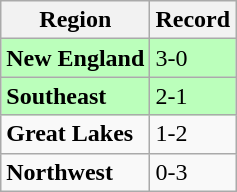<table class="wikitable">
<tr>
<th>Region</th>
<th>Record</th>
</tr>
<tr bgcolor=#bbffbb>
<td><strong>New England</strong></td>
<td>3-0</td>
</tr>
<tr bgcolor=#bbffbb>
<td><strong>Southeast</strong></td>
<td>2-1</td>
</tr>
<tr>
<td><strong>Great Lakes</strong></td>
<td>1-2</td>
</tr>
<tr>
<td><strong>Northwest</strong></td>
<td>0-3</td>
</tr>
</table>
